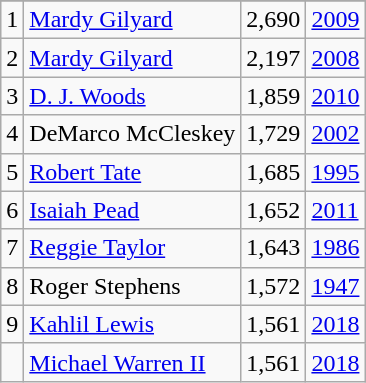<table class="wikitable">
<tr>
</tr>
<tr>
<td>1</td>
<td><a href='#'>Mardy Gilyard</a></td>
<td>2,690</td>
<td><a href='#'>2009</a></td>
</tr>
<tr>
<td>2</td>
<td><a href='#'>Mardy Gilyard</a></td>
<td>2,197</td>
<td><a href='#'>2008</a></td>
</tr>
<tr>
<td>3</td>
<td><a href='#'>D. J. Woods</a></td>
<td>1,859</td>
<td><a href='#'>2010</a></td>
</tr>
<tr>
<td>4</td>
<td>DeMarco McCleskey</td>
<td>1,729</td>
<td><a href='#'>2002</a></td>
</tr>
<tr>
<td>5</td>
<td><a href='#'>Robert Tate</a></td>
<td>1,685</td>
<td><a href='#'>1995</a></td>
</tr>
<tr>
<td>6</td>
<td><a href='#'>Isaiah Pead</a></td>
<td>1,652</td>
<td><a href='#'>2011</a></td>
</tr>
<tr>
<td>7</td>
<td><a href='#'>Reggie Taylor</a></td>
<td>1,643</td>
<td><a href='#'>1986</a></td>
</tr>
<tr>
<td>8</td>
<td>Roger Stephens</td>
<td>1,572</td>
<td><a href='#'>1947</a></td>
</tr>
<tr>
<td>9</td>
<td><a href='#'>Kahlil Lewis</a></td>
<td>1,561</td>
<td><a href='#'>2018</a></td>
</tr>
<tr>
<td></td>
<td><a href='#'>Michael Warren II</a></td>
<td>1,561</td>
<td><a href='#'>2018</a></td>
</tr>
</table>
